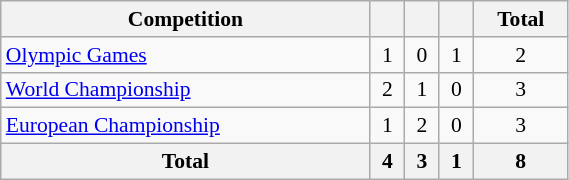<table class="wikitable" style="width:30%; font-size:90%; text-align:center;">
<tr>
<th>Competition</th>
<th></th>
<th></th>
<th></th>
<th>Total</th>
</tr>
<tr>
<td align=left><a href='#'>Olympic Games</a></td>
<td>1</td>
<td>0</td>
<td>1</td>
<td>2</td>
</tr>
<tr>
<td align=left><a href='#'>World Championship</a></td>
<td>2</td>
<td>1</td>
<td>0</td>
<td>3</td>
</tr>
<tr>
<td align=left><a href='#'>European Championship</a></td>
<td>1</td>
<td>2</td>
<td>0</td>
<td>3</td>
</tr>
<tr>
<th>Total</th>
<th>4</th>
<th>3</th>
<th>1</th>
<th>8</th>
</tr>
</table>
